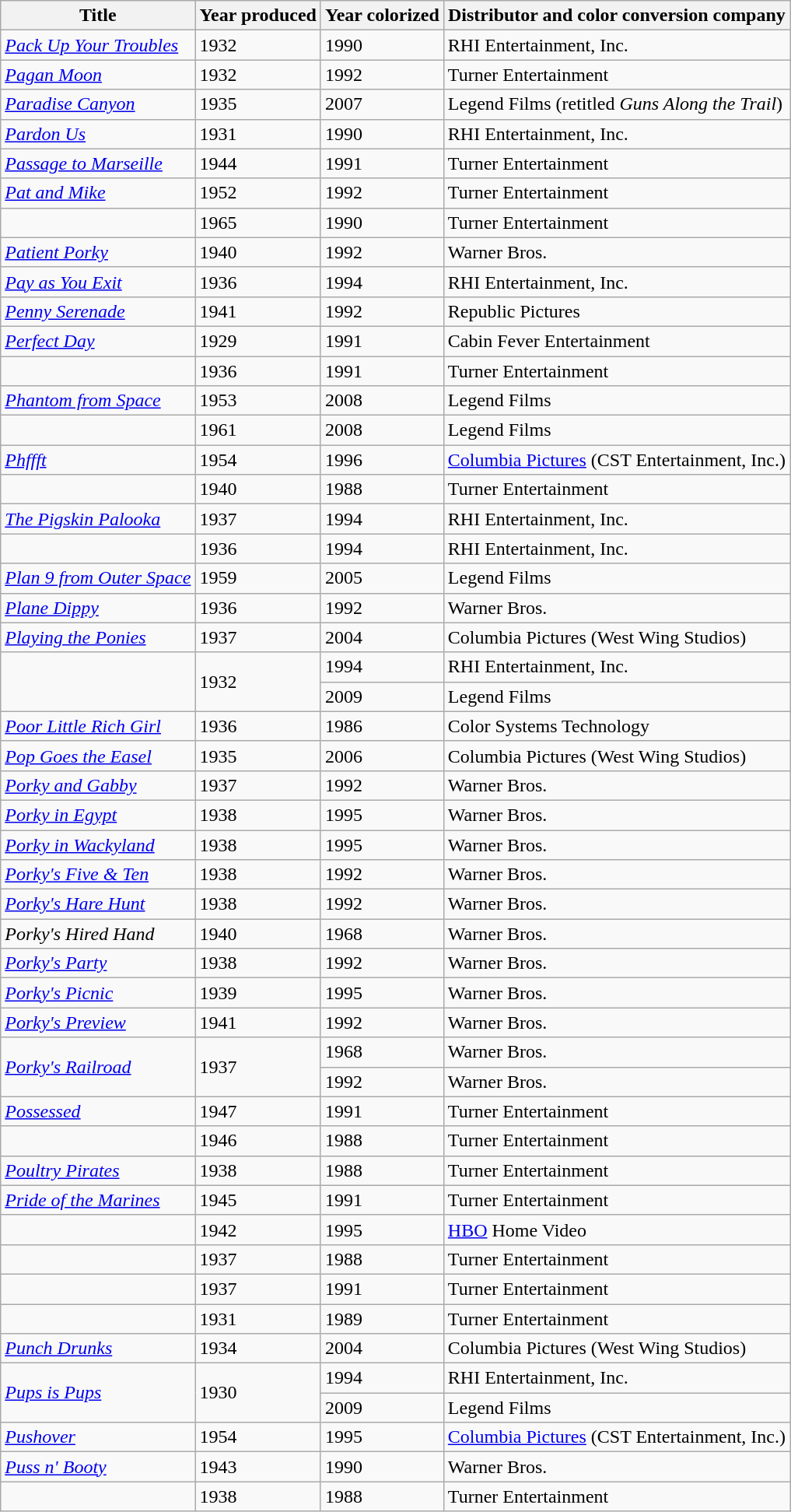<table class="wikitable sortable">
<tr>
<th>Title</th>
<th>Year produced</th>
<th>Year colorized</th>
<th>Distributor and color conversion company</th>
</tr>
<tr>
<td><em><a href='#'>Pack Up Your Troubles</a></em></td>
<td>1932</td>
<td>1990</td>
<td>RHI Entertainment, Inc.</td>
</tr>
<tr>
<td><em><a href='#'>Pagan Moon</a></em></td>
<td>1932</td>
<td>1992</td>
<td>Turner Entertainment</td>
</tr>
<tr>
<td><em><a href='#'>Paradise Canyon</a></em></td>
<td>1935</td>
<td>2007</td>
<td>Legend Films (retitled <em>Guns Along the Trail</em>)</td>
</tr>
<tr>
<td><em><a href='#'>Pardon Us</a></em></td>
<td>1931</td>
<td>1990</td>
<td>RHI Entertainment, Inc.</td>
</tr>
<tr>
<td><em><a href='#'>Passage to Marseille</a></em></td>
<td>1944</td>
<td>1991</td>
<td>Turner Entertainment</td>
</tr>
<tr>
<td><em><a href='#'>Pat and Mike</a></em></td>
<td>1952</td>
<td>1992</td>
<td>Turner Entertainment</td>
</tr>
<tr>
<td><em></em></td>
<td>1965</td>
<td>1990</td>
<td>Turner Entertainment</td>
</tr>
<tr>
<td><em><a href='#'>Patient Porky</a></em></td>
<td>1940</td>
<td>1992</td>
<td>Warner Bros.</td>
</tr>
<tr>
<td><em><a href='#'>Pay as You Exit</a></em></td>
<td>1936</td>
<td>1994</td>
<td>RHI Entertainment, Inc.</td>
</tr>
<tr |->
<td><em><a href='#'>Penny Serenade</a></em></td>
<td>1941</td>
<td>1992</td>
<td>Republic Pictures</td>
</tr>
<tr>
<td><em><a href='#'>Perfect Day</a></em></td>
<td>1929</td>
<td>1991</td>
<td>Cabin Fever Entertainment</td>
</tr>
<tr>
<td><em></em></td>
<td>1936</td>
<td>1991</td>
<td>Turner Entertainment</td>
</tr>
<tr>
<td><em><a href='#'>Phantom from Space</a></em></td>
<td>1953</td>
<td>2008</td>
<td>Legend Films</td>
</tr>
<tr>
<td><em></em></td>
<td>1961</td>
<td>2008</td>
<td>Legend Films</td>
</tr>
<tr>
<td><em><a href='#'>Phffft</a></em></td>
<td>1954</td>
<td>1996</td>
<td><a href='#'>Columbia Pictures</a> (CST Entertainment, Inc.)</td>
</tr>
<tr>
<td><em></em></td>
<td>1940</td>
<td>1988</td>
<td>Turner Entertainment</td>
</tr>
<tr>
<td><em><a href='#'>The Pigskin Palooka</a></em></td>
<td>1937</td>
<td>1994</td>
<td>RHI Entertainment, Inc.</td>
</tr>
<tr>
<td><em></em></td>
<td>1936</td>
<td>1994</td>
<td>RHI Entertainment, Inc.</td>
</tr>
<tr>
<td><em><a href='#'>Plan 9 from Outer Space</a></em></td>
<td>1959</td>
<td>2005</td>
<td>Legend Films</td>
</tr>
<tr>
<td><em><a href='#'>Plane Dippy</a></em></td>
<td>1936</td>
<td>1992</td>
<td>Warner Bros.</td>
</tr>
<tr>
<td><em><a href='#'>Playing the Ponies</a></em></td>
<td>1937</td>
<td>2004</td>
<td>Columbia Pictures (West Wing Studios)</td>
</tr>
<tr>
<td rowspan="2"><em></em></td>
<td rowspan="2">1932</td>
<td>1994</td>
<td>RHI Entertainment, Inc.</td>
</tr>
<tr>
<td>2009</td>
<td>Legend Films</td>
</tr>
<tr>
<td><em><a href='#'>Poor Little Rich Girl</a></em></td>
<td>1936</td>
<td>1986</td>
<td>Color Systems Technology</td>
</tr>
<tr>
<td><em><a href='#'>Pop Goes the Easel</a></em></td>
<td>1935</td>
<td>2006</td>
<td>Columbia Pictures (West Wing Studios)</td>
</tr>
<tr>
<td><em><a href='#'>Porky and Gabby</a></em></td>
<td>1937</td>
<td>1992</td>
<td>Warner Bros.</td>
</tr>
<tr>
<td><em><a href='#'>Porky in Egypt</a></em></td>
<td>1938</td>
<td>1995</td>
<td>Warner Bros.</td>
</tr>
<tr>
<td><em><a href='#'>Porky in Wackyland</a></em></td>
<td>1938</td>
<td>1995</td>
<td>Warner Bros.</td>
</tr>
<tr>
<td><em><a href='#'>Porky's Five & Ten</a></em></td>
<td>1938</td>
<td>1992</td>
<td>Warner Bros.</td>
</tr>
<tr>
<td><em><a href='#'>Porky's Hare Hunt</a></em></td>
<td>1938</td>
<td>1992</td>
<td>Warner Bros.</td>
</tr>
<tr>
<td><em>Porky's Hired Hand</em></td>
<td>1940</td>
<td>1968</td>
<td>Warner Bros.</td>
</tr>
<tr>
<td><em><a href='#'>Porky's Party</a></em></td>
<td>1938</td>
<td>1992</td>
<td>Warner Bros.</td>
</tr>
<tr>
<td><em><a href='#'>Porky's Picnic</a></em></td>
<td>1939</td>
<td>1995</td>
<td>Warner Bros.</td>
</tr>
<tr>
<td><em><a href='#'>Porky's Preview</a></em></td>
<td>1941</td>
<td>1992</td>
<td>Warner Bros.</td>
</tr>
<tr>
<td rowspan="2"><em><a href='#'>Porky's Railroad</a></em></td>
<td rowspan="2">1937</td>
<td>1968</td>
<td>Warner Bros.</td>
</tr>
<tr>
<td>1992</td>
<td>Warner Bros.</td>
</tr>
<tr>
<td><em><a href='#'>Possessed</a></em></td>
<td>1947</td>
<td>1991</td>
<td>Turner Entertainment</td>
</tr>
<tr>
<td><em></em></td>
<td>1946</td>
<td>1988</td>
<td>Turner Entertainment</td>
</tr>
<tr>
<td><em><a href='#'>Poultry Pirates</a></em></td>
<td>1938</td>
<td>1988</td>
<td>Turner Entertainment</td>
</tr>
<tr>
<td><em><a href='#'>Pride of the Marines</a></em></td>
<td>1945</td>
<td>1991</td>
<td>Turner Entertainment</td>
</tr>
<tr>
<td><em></em></td>
<td>1942</td>
<td>1995</td>
<td><a href='#'>HBO</a> Home Video</td>
</tr>
<tr>
<td><em></em></td>
<td>1937</td>
<td>1988</td>
<td>Turner Entertainment</td>
</tr>
<tr>
<td><em></em></td>
<td>1937</td>
<td>1991</td>
<td>Turner Entertainment</td>
</tr>
<tr>
<td><em></em></td>
<td>1931</td>
<td>1989</td>
<td>Turner Entertainment</td>
</tr>
<tr>
<td><em><a href='#'>Punch Drunks</a></em></td>
<td>1934</td>
<td>2004</td>
<td>Columbia Pictures (West Wing Studios)</td>
</tr>
<tr>
<td rowspan="2"><em><a href='#'>Pups is Pups</a></em></td>
<td rowspan="2">1930</td>
<td>1994</td>
<td>RHI Entertainment, Inc.</td>
</tr>
<tr>
<td>2009</td>
<td>Legend Films</td>
</tr>
<tr>
<td><em><a href='#'>Pushover</a></em></td>
<td>1954</td>
<td>1995</td>
<td><a href='#'>Columbia Pictures</a> (CST Entertainment, Inc.)</td>
</tr>
<tr>
<td><em><a href='#'>Puss n' Booty</a></em></td>
<td>1943</td>
<td>1990</td>
<td>Warner Bros.</td>
</tr>
<tr>
<td><em></em></td>
<td>1938</td>
<td>1988</td>
<td>Turner Entertainment</td>
</tr>
</table>
